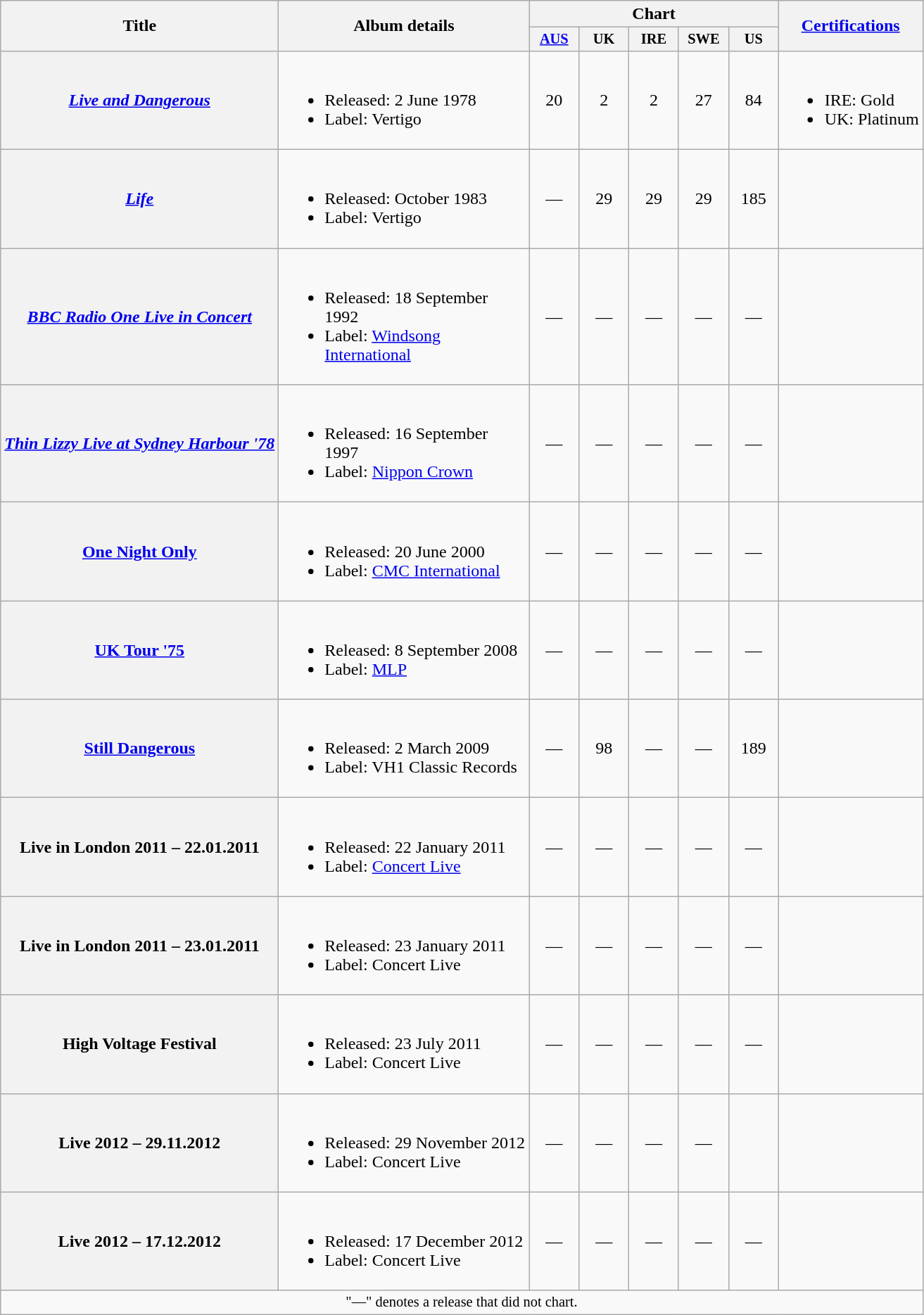<table class ="wikitable plainrowheaders">
<tr>
<th rowspan="2">Title</th>
<th rowspan="2" width="230">Album details</th>
<th colspan="5">Chart</th>
<th rowspan="2"><a href='#'>Certifications</a><br></th>
</tr>
<tr>
<th style="width:3em;font-size:85%"><a href='#'>AUS</a><br></th>
<th style="width:3em;font-size:85%">UK<br></th>
<th style="width:3em;font-size:85%">IRE<br></th>
<th style="width:3em;font-size:85%">SWE<br></th>
<th style="width:3em;font-size:85%">US<br></th>
</tr>
<tr>
<th scope="row"><em><a href='#'>Live and Dangerous</a></em></th>
<td><br><ul><li>Released: 2 June 1978</li><li>Label: Vertigo</li></ul></td>
<td align="center">20</td>
<td align="center">2</td>
<td align="center">2</td>
<td align="center">27</td>
<td align="center">84</td>
<td><br><ul><li>IRE: Gold</li><li>UK: Platinum</li></ul></td>
</tr>
<tr>
<th scope="row"><em><a href='#'>Life</a></em></th>
<td><br><ul><li>Released: October 1983</li><li>Label: Vertigo</li></ul></td>
<td align="center">—</td>
<td align="center">29</td>
<td align="center">29</td>
<td align="center">29</td>
<td align="center">185</td>
<td align="left"></td>
</tr>
<tr>
<th scope="row"><em><a href='#'>BBC Radio One Live in Concert</a></em></th>
<td><br><ul><li>Released: 18 September 1992</li><li>Label: <a href='#'>Windsong International</a></li></ul></td>
<td align="center">—</td>
<td align="center">—</td>
<td align="center">—</td>
<td align="center">—</td>
<td align="center">—</td>
<td align="left"></td>
</tr>
<tr>
<th scope="row"><em><a href='#'>Thin Lizzy Live at Sydney Harbour '78</a></th>
<td><br><ul><li>Released: 16 September 1997</li><li>Label: <a href='#'>Nippon Crown</a></li></ul></td>
<td align="center">—</td>
<td align="center">—</td>
<td align="center">—</td>
<td align="center">—</td>
<td align="center">—</td>
<td align="left"></td>
</tr>
<tr>
<th scope="row"></em><a href='#'>One Night Only</a><em></th>
<td><br><ul><li>Released: 20 June 2000</li><li>Label: <a href='#'>CMC International</a></li></ul></td>
<td align="center">—</td>
<td align="center">—</td>
<td align="center">—</td>
<td align="center">—</td>
<td align="center">—</td>
<td align="left"></td>
</tr>
<tr>
<th scope="row"></em><a href='#'>UK Tour '75</a><em></th>
<td><br><ul><li>Released: 8 September 2008</li><li>Label: <a href='#'>MLP</a></li></ul></td>
<td align="center">—</td>
<td align="center">—</td>
<td align="center">—</td>
<td align="center">—</td>
<td align="center">—</td>
<td align="left"></td>
</tr>
<tr>
<th scope="row"></em><a href='#'>Still Dangerous</a><em></th>
<td><br><ul><li>Released: 2 March 2009</li><li>Label: VH1 Classic Records</li></ul></td>
<td align="center">—</td>
<td align="center">98</td>
<td align="center">—</td>
<td align="center">—</td>
<td align="center">189</td>
<td align="left"></td>
</tr>
<tr>
<th scope="row"></em>Live in London 2011 – 22.01.2011<em></th>
<td><br><ul><li>Released: 22 January 2011</li><li>Label: <a href='#'>Concert Live</a></li></ul></td>
<td align="center">—</td>
<td align="center">—</td>
<td align="center">—</td>
<td align="center">—</td>
<td align="center">—</td>
<td align="left"></td>
</tr>
<tr>
<th scope="row"></em>Live in London 2011 – 23.01.2011<em></th>
<td><br><ul><li>Released: 23 January 2011</li><li>Label: Concert Live</li></ul></td>
<td align="center">—</td>
<td align="center">—</td>
<td align="center">—</td>
<td align="center">—</td>
<td align="center">—</td>
<td align="left"></td>
</tr>
<tr>
<th scope="row"></em>High Voltage Festival<em></th>
<td><br><ul><li>Released: 23 July 2011</li><li>Label: Concert Live</li></ul></td>
<td align="center">—</td>
<td align="center">—</td>
<td align="center">—</td>
<td align="center">—</td>
<td align="center">—</td>
<td align="left"></td>
</tr>
<tr>
<th scope="row"></em>Live 2012 – 29.11.2012<em></th>
<td><br><ul><li>Released: 29 November 2012</li><li>Label: Concert Live</li></ul></td>
<td align="center">—</td>
<td align="center">—</td>
<td align="center">—</td>
<td align="center">—</td>
<td align="left"></td>
</tr>
<tr>
<th scope="row"></em>Live 2012 – 17.12.2012<em></th>
<td><br><ul><li>Released: 17 December 2012</li><li>Label: Concert Live</li></ul></td>
<td align="center">—</td>
<td align="center">—</td>
<td align="center">—</td>
<td align="center">—</td>
<td align="center">—</td>
<td align="left"></td>
</tr>
<tr>
<td align="center" colspan="17" style="font-size: 85%">"—" denotes a release that did not chart.</td>
</tr>
</table>
